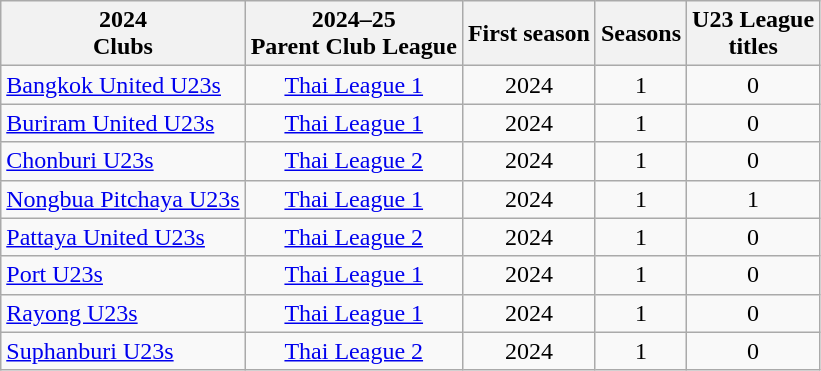<table class="wikitable">
<tr>
<th>2024<br>Clubs</th>
<th>2024–25<br>Parent Club League</th>
<th>First season</th>
<th>Seasons</th>
<th>U23 League<br>titles</th>
</tr>
<tr>
<td><a href='#'>Bangkok United U23s</a></td>
<td style="text-align: center;"><a href='#'>Thai League 1</a></td>
<td style="text-align: center;">2024</td>
<td style="text-align: center;">1</td>
<td style="text-align: center;">0</td>
</tr>
<tr>
<td><a href='#'>Buriram United U23s</a></td>
<td style="text-align: center;"><a href='#'>Thai League 1</a></td>
<td style="text-align: center;">2024</td>
<td style="text-align: center;">1</td>
<td style="text-align: center;">0</td>
</tr>
<tr>
<td><a href='#'>Chonburi U23s</a></td>
<td style="text-align: center;"><a href='#'>Thai League 2</a></td>
<td style="text-align: center;">2024</td>
<td style="text-align: center;">1</td>
<td style="text-align: center;">0</td>
</tr>
<tr>
<td><a href='#'>Nongbua Pitchaya U23s</a></td>
<td style="text-align: center;"><a href='#'>Thai League 1</a></td>
<td style="text-align: center;">2024</td>
<td style="text-align: center;">1</td>
<td style="text-align: center;">1</td>
</tr>
<tr>
<td><a href='#'>Pattaya United U23s</a></td>
<td style="text-align: center;"><a href='#'>Thai League 2</a></td>
<td style="text-align: center;">2024</td>
<td style="text-align: center;">1</td>
<td style="text-align: center;">0</td>
</tr>
<tr>
<td><a href='#'>Port U23s</a></td>
<td style="text-align: center;"><a href='#'>Thai League 1</a></td>
<td style="text-align: center;">2024</td>
<td style="text-align: center;">1</td>
<td style="text-align: center;">0</td>
</tr>
<tr>
<td><a href='#'>Rayong U23s</a></td>
<td style="text-align: center;"><a href='#'>Thai League 1</a></td>
<td style="text-align: center;">2024</td>
<td style="text-align: center;">1</td>
<td style="text-align: center;">0</td>
</tr>
<tr>
<td><a href='#'>Suphanburi U23s</a></td>
<td style="text-align: center;"><a href='#'>Thai League 2</a></td>
<td style="text-align: center;">2024</td>
<td style="text-align: center;">1</td>
<td style="text-align: center;">0</td>
</tr>
</table>
